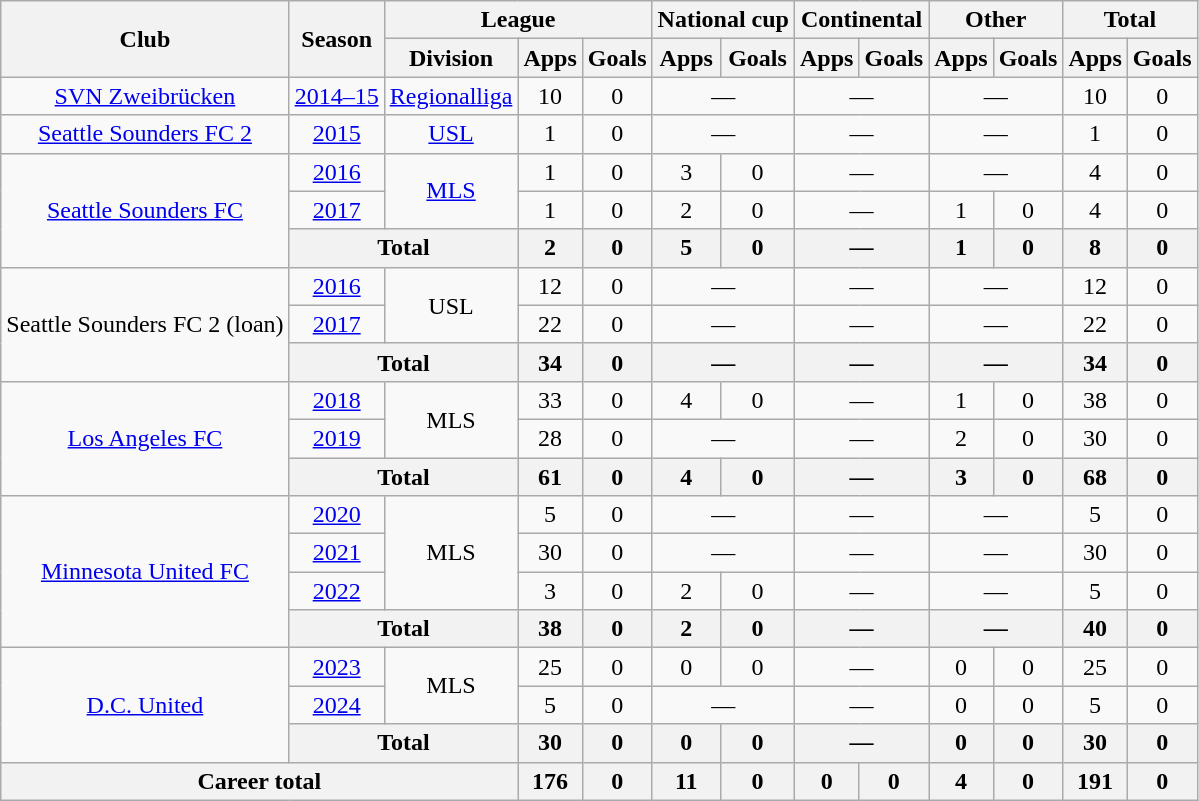<table class="wikitable" style="text-align:center">
<tr>
<th rowspan="2">Club</th>
<th rowspan="2">Season</th>
<th colspan="3">League</th>
<th colspan="2">National cup</th>
<th colspan="2">Continental</th>
<th colspan="2">Other</th>
<th colspan="2">Total</th>
</tr>
<tr>
<th>Division</th>
<th>Apps</th>
<th>Goals</th>
<th>Apps</th>
<th>Goals</th>
<th>Apps</th>
<th>Goals</th>
<th>Apps</th>
<th>Goals</th>
<th>Apps</th>
<th>Goals</th>
</tr>
<tr>
<td><a href='#'>SVN Zweibrücken</a></td>
<td><a href='#'>2014–15</a></td>
<td><a href='#'>Regionalliga</a></td>
<td>10</td>
<td>0</td>
<td colspan="2">—</td>
<td colspan="2">—</td>
<td colspan="2">—</td>
<td>10</td>
<td>0</td>
</tr>
<tr>
<td><a href='#'>Seattle Sounders FC 2</a></td>
<td><a href='#'>2015</a></td>
<td><a href='#'>USL</a></td>
<td>1</td>
<td>0</td>
<td colspan="2">—</td>
<td colspan="2">—</td>
<td colspan="2">—</td>
<td>1</td>
<td>0</td>
</tr>
<tr>
<td rowspan="3"><a href='#'>Seattle Sounders FC</a></td>
<td><a href='#'>2016</a></td>
<td rowspan="2"><a href='#'>MLS</a></td>
<td>1</td>
<td>0</td>
<td>3</td>
<td>0</td>
<td colspan="2">—</td>
<td colspan="2">—</td>
<td>4</td>
<td>0</td>
</tr>
<tr>
<td><a href='#'>2017</a></td>
<td>1</td>
<td>0</td>
<td>2</td>
<td>0</td>
<td colspan="2">—</td>
<td>1</td>
<td>0</td>
<td>4</td>
<td>0</td>
</tr>
<tr>
<th colspan="2">Total</th>
<th>2</th>
<th>0</th>
<th>5</th>
<th>0</th>
<th colspan="2">—</th>
<th>1</th>
<th>0</th>
<th>8</th>
<th>0</th>
</tr>
<tr>
<td rowspan="3">Seattle Sounders FC 2 (loan)</td>
<td><a href='#'>2016</a></td>
<td rowspan="2">USL</td>
<td>12</td>
<td>0</td>
<td colspan="2">—</td>
<td colspan="2">—</td>
<td colspan="2">—</td>
<td>12</td>
<td>0</td>
</tr>
<tr>
<td><a href='#'>2017</a></td>
<td>22</td>
<td>0</td>
<td colspan="2">—</td>
<td colspan="2">—</td>
<td colspan="2">—</td>
<td>22</td>
<td>0</td>
</tr>
<tr>
<th colspan="2">Total</th>
<th>34</th>
<th>0</th>
<th colspan="2">—</th>
<th colspan="2">—</th>
<th colspan="2">—</th>
<th>34</th>
<th>0</th>
</tr>
<tr>
<td rowspan="3"><a href='#'>Los Angeles FC</a></td>
<td><a href='#'>2018</a></td>
<td rowspan="2">MLS</td>
<td>33</td>
<td>0</td>
<td>4</td>
<td>0</td>
<td colspan="2">—</td>
<td>1</td>
<td>0</td>
<td>38</td>
<td>0</td>
</tr>
<tr>
<td><a href='#'>2019</a></td>
<td>28</td>
<td>0</td>
<td colspan="2">—</td>
<td colspan="2">—</td>
<td>2</td>
<td>0</td>
<td>30</td>
<td>0</td>
</tr>
<tr>
<th colspan="2">Total</th>
<th>61</th>
<th>0</th>
<th>4</th>
<th>0</th>
<th colspan="2">—</th>
<th>3</th>
<th>0</th>
<th>68</th>
<th>0</th>
</tr>
<tr>
<td rowspan="4"><a href='#'>Minnesota United FC</a></td>
<td><a href='#'>2020</a></td>
<td rowspan="3">MLS</td>
<td>5</td>
<td>0</td>
<td colspan="2">—</td>
<td colspan="2">—</td>
<td colspan="2">—</td>
<td>5</td>
<td>0</td>
</tr>
<tr>
<td><a href='#'>2021</a></td>
<td>30</td>
<td>0</td>
<td colspan="2">—</td>
<td colspan="2">—</td>
<td colspan="2">—</td>
<td>30</td>
<td>0</td>
</tr>
<tr>
<td><a href='#'>2022</a></td>
<td>3</td>
<td>0</td>
<td>2</td>
<td>0</td>
<td colspan="2">—</td>
<td colspan="2">—</td>
<td>5</td>
<td>0</td>
</tr>
<tr>
<th colspan="2">Total</th>
<th>38</th>
<th>0</th>
<th>2</th>
<th>0</th>
<th colspan="2">—</th>
<th colspan="2">—</th>
<th>40</th>
<th>0</th>
</tr>
<tr>
<td rowspan="3"><a href='#'>D.C. United</a></td>
<td><a href='#'>2023</a></td>
<td rowspan="2">MLS</td>
<td>25</td>
<td>0</td>
<td>0</td>
<td>0</td>
<td colspan="2">—</td>
<td>0</td>
<td>0</td>
<td>25</td>
<td>0</td>
</tr>
<tr>
<td><a href='#'>2024</a></td>
<td>5</td>
<td>0</td>
<td colspan="2">—</td>
<td colspan="2">—</td>
<td>0</td>
<td>0</td>
<td>5</td>
<td>0</td>
</tr>
<tr>
<th colspan="2">Total</th>
<th>30</th>
<th>0</th>
<th>0</th>
<th>0</th>
<th colspan="2">—</th>
<th>0</th>
<th>0</th>
<th>30</th>
<th>0</th>
</tr>
<tr>
<th colspan="3">Career total</th>
<th>176</th>
<th>0</th>
<th>11</th>
<th>0</th>
<th>0</th>
<th>0</th>
<th>4</th>
<th>0</th>
<th>191</th>
<th>0</th>
</tr>
</table>
